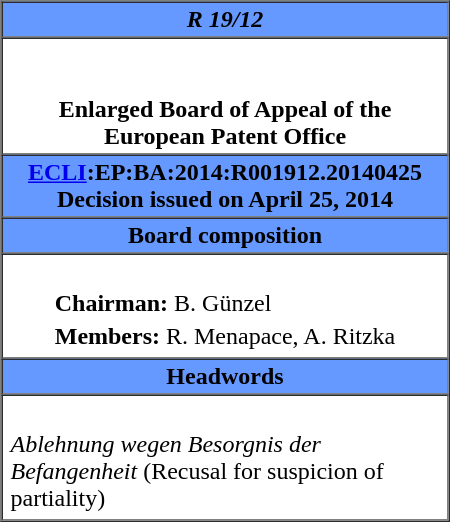<table cellpadding="2" cellspacing="0" border="1" align="right" style="margin-left: 0.5em" width=300px>
<tr>
<th bgcolor="6699FF"><strong><em>R 19/12</em></strong></th>
</tr>
<tr>
<td align="center"><br><br><strong>Enlarged Board of Appeal of the European Patent Office</strong></td>
</tr>
<tr>
<th bgcolor="6699FF"><a href='#'>ECLI</a>:EP:BA:2014:R001912.20140425 <br> Decision issued on April 25, 2014</th>
</tr>
<tr>
<th bgcolor="6699FF"><strong>Board composition</strong></th>
</tr>
<tr>
<td><br><table align="center">
<tr>
<td><strong>Chairman:</strong> B. Günzel</td>
</tr>
<tr>
<td><strong>Members:</strong> R. Menapace, A. Ritzka</td>
</tr>
</table>
</td>
</tr>
<tr>
<th bgcolor="6699FF"><strong>Headwords</strong></th>
</tr>
<tr>
<td><br><table align="center">
<tr>
<td><em>Ablehnung wegen Besorgnis der Befangenheit</em> (Recusal for suspicion of partiality)</td>
</tr>
</table>
</td>
</tr>
<tr>
</tr>
</table>
